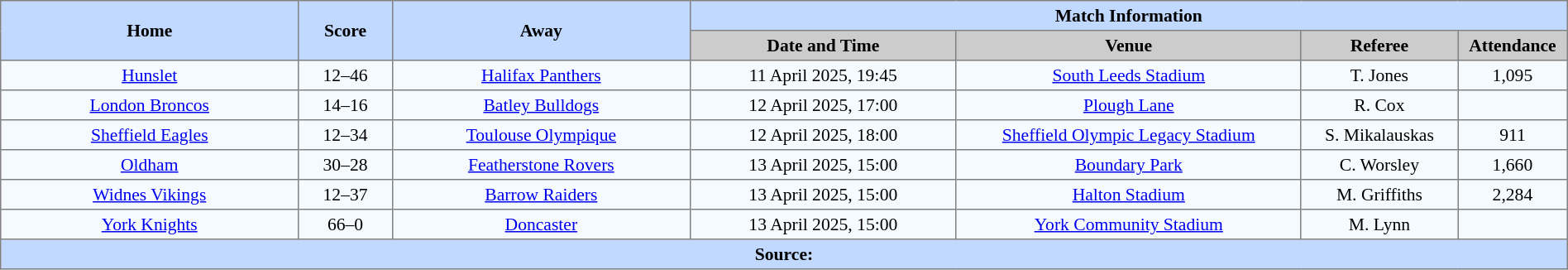<table border=1 style="border-collapse:collapse; font-size:90%; text-align:center;" cellpadding=3 cellspacing=0 width=100%>
<tr bgcolor=#C1D8FF>
<th scope="col" rowspan=2 width=19%>Home</th>
<th scope="col" rowspan=2 width=6%>Score</th>
<th scope="col" rowspan=2 width=19%>Away</th>
<th colspan=4>Match Information</th>
</tr>
<tr bgcolor=#CCCCCC>
<th scope="col" width=17%>Date and Time</th>
<th scope="col" width=22%>Venue</th>
<th scope="col" width=10%>Referee</th>
<th scope="col" width=7%>Attendance</th>
</tr>
<tr bgcolor=#F5FAFF>
<td> <a href='#'>Hunslet</a></td>
<td>12–46</td>
<td> <a href='#'>Halifax Panthers</a></td>
<td>11 April 2025, 19:45</td>
<td><a href='#'>South Leeds Stadium</a></td>
<td>T. Jones</td>
<td>1,095</td>
</tr>
<tr bgcolor=#F5FAFF>
<td> <a href='#'>London Broncos</a></td>
<td>14–16</td>
<td> <a href='#'>Batley Bulldogs</a></td>
<td>12 April 2025, 17:00</td>
<td><a href='#'>Plough Lane</a></td>
<td>R. Cox</td>
<td></td>
</tr>
<tr bgcolor=#F5FAFF>
<td> <a href='#'>Sheffield Eagles</a></td>
<td>12–34</td>
<td> <a href='#'>Toulouse Olympique</a></td>
<td>12 April 2025, 18:00</td>
<td><a href='#'>Sheffield Olympic Legacy Stadium</a></td>
<td>S. Mikalauskas</td>
<td>911</td>
</tr>
<tr bgcolor=#F5FAFF>
<td> <a href='#'>Oldham</a></td>
<td>30–28</td>
<td> <a href='#'>Featherstone Rovers</a></td>
<td>13 April 2025, 15:00</td>
<td><a href='#'>Boundary Park</a></td>
<td>C. Worsley</td>
<td>1,660</td>
</tr>
<tr bgcolor=#F5FAFF>
<td> <a href='#'>Widnes Vikings</a></td>
<td>12–37</td>
<td> <a href='#'>Barrow Raiders</a></td>
<td>13 April 2025, 15:00</td>
<td><a href='#'>Halton Stadium</a></td>
<td>M. Griffiths</td>
<td>2,284</td>
</tr>
<tr bgcolor=#F5FAFF>
<td> <a href='#'>York Knights</a></td>
<td>66–0</td>
<td> <a href='#'>Doncaster</a></td>
<td>13 April 2025, 15:00</td>
<td><a href='#'>York Community Stadium</a></td>
<td>M. Lynn</td>
<td></td>
</tr>
<tr style="background:#c1d8ff;">
<th colspan=7>Source:</th>
</tr>
</table>
